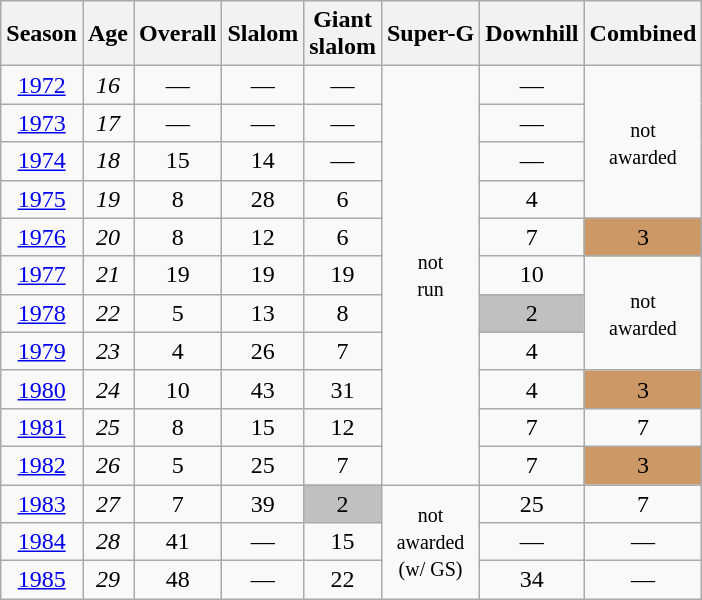<table class=wikitable style="text-align:center">
<tr>
<th>Season</th>
<th>Age</th>
<th>Overall</th>
<th>Slalom</th>
<th>Giant<br>slalom</th>
<th>Super-G</th>
<th>Downhill</th>
<th>Combined</th>
</tr>
<tr>
<td><a href='#'>1972</a></td>
<td><em>16</em></td>
<td>—</td>
<td>—</td>
<td>—</td>
<td rowspan=11><small>not<br>run</small></td>
<td>—</td>
<td rowspan=4><small>not<br>awarded</small></td>
</tr>
<tr>
<td><a href='#'>1973</a></td>
<td><em>17</em></td>
<td>—</td>
<td>—</td>
<td>—</td>
<td>—</td>
</tr>
<tr>
<td><a href='#'>1974</a></td>
<td><em>18</em></td>
<td>15</td>
<td>14</td>
<td>—</td>
<td>—</td>
</tr>
<tr>
<td><a href='#'>1975</a></td>
<td><em>19</em></td>
<td>8</td>
<td>28</td>
<td>6</td>
<td>4</td>
</tr>
<tr>
<td><a href='#'>1976</a></td>
<td><em>20</em></td>
<td>8</td>
<td>12</td>
<td>6</td>
<td>7</td>
<td bgcolor="cc9966">3</td>
</tr>
<tr>
<td><a href='#'>1977</a></td>
<td><em>21</em></td>
<td>19</td>
<td>19</td>
<td>19</td>
<td>10</td>
<td rowspan=3><small>not<br>awarded</small></td>
</tr>
<tr>
<td><a href='#'>1978</a></td>
<td><em>22</em></td>
<td>5</td>
<td>13</td>
<td>8</td>
<td bgcolor="silver">2</td>
</tr>
<tr>
<td><a href='#'>1979</a></td>
<td><em>23</em></td>
<td>4</td>
<td>26</td>
<td>7</td>
<td>4</td>
</tr>
<tr>
<td><a href='#'>1980</a></td>
<td><em>24</em></td>
<td>10</td>
<td>43</td>
<td>31</td>
<td>4</td>
<td bgcolor="cc9966">3</td>
</tr>
<tr>
<td><a href='#'>1981</a></td>
<td><em>25</em></td>
<td>8</td>
<td>15</td>
<td>12</td>
<td>7</td>
<td>7</td>
</tr>
<tr>
<td><a href='#'>1982</a></td>
<td><em>26</em></td>
<td>5</td>
<td>25</td>
<td>7</td>
<td>7</td>
<td bgcolor="cc9966">3</td>
</tr>
<tr>
<td><a href='#'>1983</a></td>
<td><em>27</em></td>
<td>7</td>
<td>39</td>
<td bgcolor="silver">2</td>
<td rowspan=3><small>not<br>awarded<br>(w/ GS)</small></td>
<td>25</td>
<td>7</td>
</tr>
<tr>
<td><a href='#'>1984</a></td>
<td><em>28</em></td>
<td>41</td>
<td>—</td>
<td>15</td>
<td>—</td>
<td>—</td>
</tr>
<tr>
<td><a href='#'>1985</a></td>
<td><em>29</em></td>
<td>48</td>
<td>—</td>
<td>22</td>
<td>34</td>
<td>—</td>
</tr>
</table>
